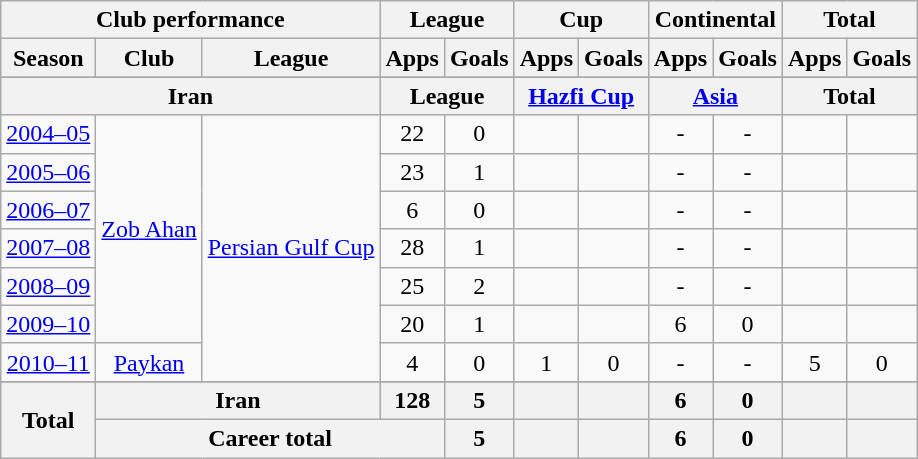<table class="wikitable" style="text-align:center">
<tr>
<th colspan=3>Club performance</th>
<th colspan=2>League</th>
<th colspan=2>Cup</th>
<th colspan=2>Continental</th>
<th colspan=2>Total</th>
</tr>
<tr>
<th>Season</th>
<th>Club</th>
<th>League</th>
<th>Apps</th>
<th>Goals</th>
<th>Apps</th>
<th>Goals</th>
<th>Apps</th>
<th>Goals</th>
<th>Apps</th>
<th>Goals</th>
</tr>
<tr>
</tr>
<tr>
<th colspan=3>Iran</th>
<th colspan=2>League</th>
<th colspan=2><a href='#'>Hazfi Cup</a></th>
<th colspan=2><a href='#'>Asia</a></th>
<th colspan=2>Total</th>
</tr>
<tr>
<td><a href='#'>2004–05</a></td>
<td rowspan="6"><a href='#'>Zob Ahan</a></td>
<td rowspan="7"><a href='#'>Persian Gulf Cup</a></td>
<td>22</td>
<td>0</td>
<td></td>
<td></td>
<td>-</td>
<td>-</td>
<td></td>
<td></td>
</tr>
<tr>
<td><a href='#'>2005–06</a></td>
<td>23</td>
<td>1</td>
<td></td>
<td></td>
<td>-</td>
<td>-</td>
<td></td>
<td></td>
</tr>
<tr>
<td><a href='#'>2006–07</a></td>
<td>6</td>
<td>0</td>
<td></td>
<td></td>
<td>-</td>
<td>-</td>
<td></td>
<td></td>
</tr>
<tr>
<td><a href='#'>2007–08</a></td>
<td>28</td>
<td>1</td>
<td></td>
<td></td>
<td>-</td>
<td>-</td>
<td></td>
<td></td>
</tr>
<tr>
<td><a href='#'>2008–09</a></td>
<td>25</td>
<td>2</td>
<td></td>
<td></td>
<td>-</td>
<td>-</td>
<td></td>
<td></td>
</tr>
<tr>
<td><a href='#'>2009–10</a></td>
<td>20</td>
<td>1</td>
<td></td>
<td></td>
<td>6</td>
<td>0</td>
<td></td>
<td></td>
</tr>
<tr>
<td><a href='#'>2010–11</a></td>
<td rowspan="1"><a href='#'>Paykan</a></td>
<td>4</td>
<td>0</td>
<td>1</td>
<td>0</td>
<td>-</td>
<td>-</td>
<td>5</td>
<td>0</td>
</tr>
<tr>
</tr>
<tr>
<th rowspan=4>Total</th>
<th colspan=2>Iran</th>
<th>128</th>
<th>5</th>
<th></th>
<th></th>
<th>6</th>
<th>0</th>
<th></th>
<th></th>
</tr>
<tr>
<th colspan=3>Career total</th>
<th>5</th>
<th></th>
<th></th>
<th>6</th>
<th>0</th>
<th></th>
<th></th>
</tr>
</table>
